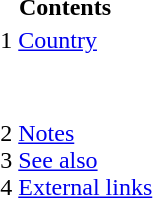<table id="toc" class="toc" style="margin: 1em auto 1em auto;">
<tr>
<td style="text-align: center; padding-top: 1em;"><div><strong>Contents</strong></div></td>
</tr>
<tr>
<td style="padding-left: 1em;">1 <a href='#'>Country</a></td>
</tr>
<tr>
<td style="padding-right: 1em;"><br>
</td>
</tr>
<tr>
<td style="padding-left: 1em;"><br>2 <a href='#'>Notes</a><br>
3 <a href='#'>See also</a><br>
4 <a href='#'>External links</a></td>
</tr>
</table>
